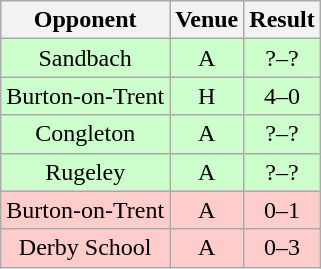<table class="wikitable" style="font-size:100%; text-align:center">
<tr>
<th>Opponent</th>
<th>Venue</th>
<th>Result</th>
</tr>
<tr style="background-color: #CCFFCC;">
<td>Sandbach</td>
<td>A</td>
<td>?–?</td>
</tr>
<tr style="background-color: #CCFFCC;">
<td>Burton-on-Trent</td>
<td>H</td>
<td>4–0</td>
</tr>
<tr style="background-color: #CCFFCC;">
<td>Congleton</td>
<td>A</td>
<td>?–?</td>
</tr>
<tr style="background-color: #CCFFCC;">
<td>Rugeley</td>
<td>A</td>
<td>?–?</td>
</tr>
<tr style="background-color: #FFCCCC;">
<td>Burton-on-Trent</td>
<td>A</td>
<td>0–1</td>
</tr>
<tr style="background-color: #FFCCCC;">
<td>Derby School</td>
<td>A</td>
<td>0–3</td>
</tr>
</table>
